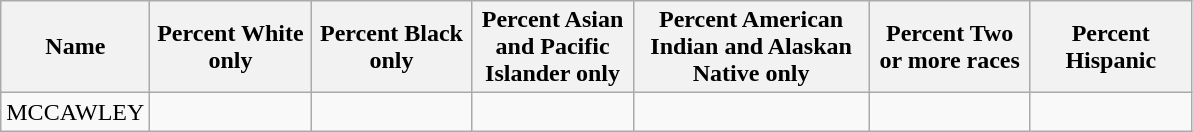<table class="wikitable">
<tr>
<th>Name</th>
<th scope="col" width="100">Percent White only</th>
<th scope="col" width="100">Percent Black only</th>
<th scope="col" width="100">Percent Asian and Pacific Islander only</th>
<th scope="col" width="150">Percent American Indian and Alaskan Native only</th>
<th scope="col" width="100">Percent Two or more races</th>
<th scope="col" width="100">Percent Hispanic</th>
</tr>
<tr>
<td>MCCAWLEY</td>
<td></td>
<td></td>
<td></td>
<td></td>
<td></td>
<td></td>
</tr>
</table>
